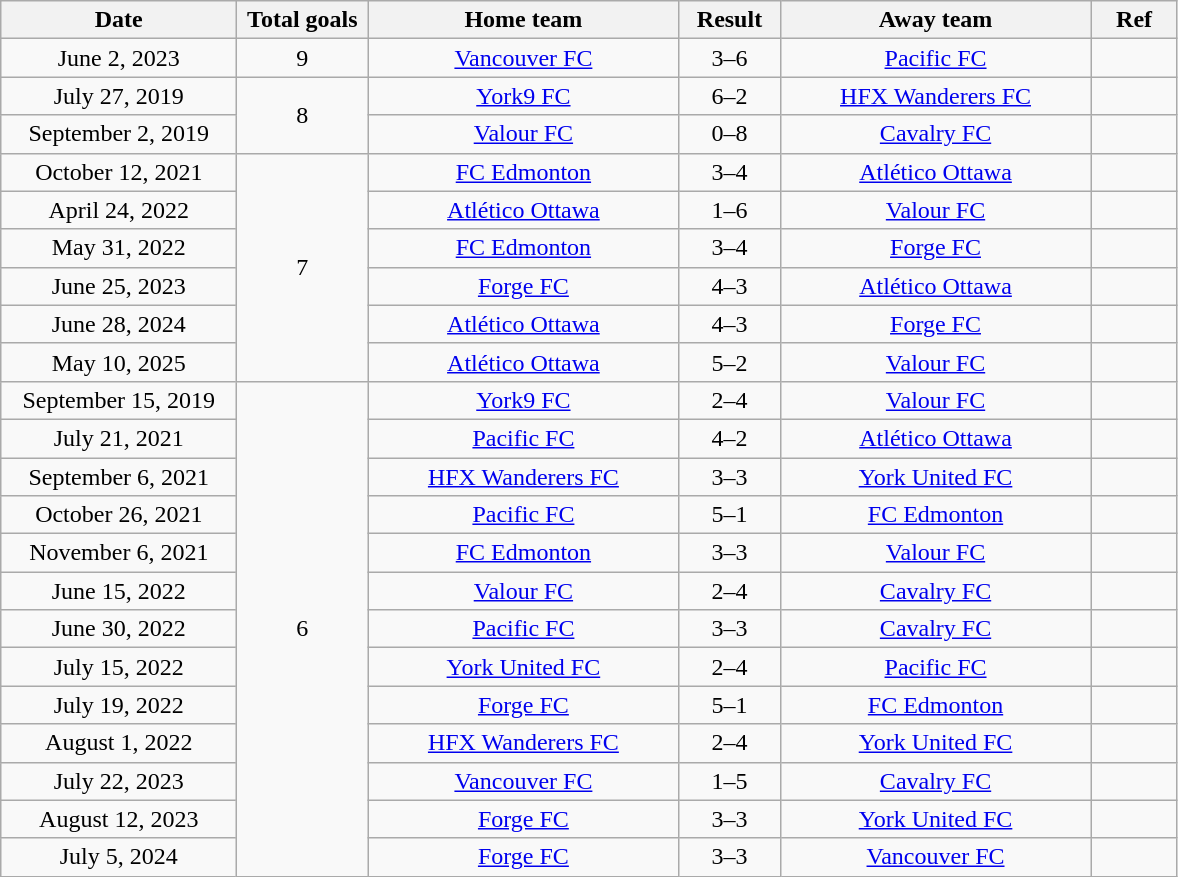<table class="wikitable" style="text-align: center;">
<tr>
<th width=150>Date</th>
<th width=80>Total goals</th>
<th width=200>Home team</th>
<th width=60>Result</th>
<th width=200>Away team</th>
<th width=50>Ref</th>
</tr>
<tr>
<td>June 2, 2023</td>
<td>9</td>
<td><a href='#'>Vancouver FC</a></td>
<td>3–6</td>
<td><a href='#'>Pacific FC</a></td>
<td></td>
</tr>
<tr>
<td>July 27, 2019</td>
<td rowspan="2">8</td>
<td><a href='#'>York9 FC</a></td>
<td>6–2</td>
<td><a href='#'>HFX Wanderers FC</a></td>
<td></td>
</tr>
<tr>
<td>September 2, 2019</td>
<td><a href='#'>Valour FC</a></td>
<td>0–8</td>
<td><a href='#'>Cavalry FC</a></td>
<td></td>
</tr>
<tr>
<td>October 12, 2021</td>
<td rowspan="6">7</td>
<td><a href='#'>FC Edmonton</a></td>
<td>3–4</td>
<td><a href='#'>Atlético Ottawa</a></td>
<td></td>
</tr>
<tr>
<td>April 24, 2022</td>
<td><a href='#'>Atlético Ottawa</a></td>
<td>1–6</td>
<td><a href='#'>Valour FC</a></td>
<td></td>
</tr>
<tr>
<td>May 31, 2022</td>
<td><a href='#'>FC Edmonton</a></td>
<td>3–4</td>
<td><a href='#'>Forge FC</a></td>
<td></td>
</tr>
<tr>
<td>June 25, 2023</td>
<td><a href='#'>Forge FC</a></td>
<td>4–3</td>
<td><a href='#'>Atlético Ottawa</a></td>
<td></td>
</tr>
<tr>
<td>June 28, 2024</td>
<td><a href='#'>Atlético Ottawa</a></td>
<td>4–3</td>
<td><a href='#'>Forge FC</a></td>
<td></td>
</tr>
<tr>
<td>May 10, 2025</td>
<td><a href='#'>Atlético Ottawa</a></td>
<td>5–2</td>
<td><a href='#'>Valour FC</a></td>
<td></td>
</tr>
<tr>
<td>September 15, 2019</td>
<td rowspan="13">6</td>
<td><a href='#'>York9 FC</a></td>
<td>2–4</td>
<td><a href='#'>Valour FC</a></td>
<td></td>
</tr>
<tr>
<td>July 21, 2021</td>
<td><a href='#'>Pacific FC</a></td>
<td>4–2</td>
<td><a href='#'>Atlético Ottawa</a></td>
<td></td>
</tr>
<tr>
<td>September 6, 2021</td>
<td><a href='#'>HFX Wanderers FC</a></td>
<td>3–3</td>
<td><a href='#'>York United FC</a></td>
<td></td>
</tr>
<tr>
<td>October 26, 2021</td>
<td><a href='#'>Pacific FC</a></td>
<td>5–1</td>
<td><a href='#'>FC Edmonton</a></td>
<td></td>
</tr>
<tr>
<td>November 6, 2021</td>
<td><a href='#'>FC Edmonton</a></td>
<td>3–3</td>
<td><a href='#'>Valour FC</a></td>
<td></td>
</tr>
<tr>
<td>June 15, 2022</td>
<td><a href='#'>Valour FC</a></td>
<td>2–4</td>
<td><a href='#'>Cavalry FC</a></td>
<td></td>
</tr>
<tr>
<td>June 30, 2022</td>
<td><a href='#'>Pacific FC</a></td>
<td>3–3</td>
<td><a href='#'>Cavalry FC</a></td>
<td></td>
</tr>
<tr>
<td>July 15, 2022</td>
<td><a href='#'>York United FC</a></td>
<td>2–4</td>
<td><a href='#'>Pacific FC</a></td>
<td></td>
</tr>
<tr>
<td>July 19, 2022</td>
<td><a href='#'>Forge FC</a></td>
<td>5–1</td>
<td><a href='#'>FC Edmonton</a></td>
<td></td>
</tr>
<tr>
<td>August 1, 2022</td>
<td><a href='#'>HFX Wanderers FC</a></td>
<td>2–4</td>
<td><a href='#'>York United FC</a></td>
<td></td>
</tr>
<tr>
<td>July 22, 2023</td>
<td><a href='#'>Vancouver FC</a></td>
<td>1–5</td>
<td><a href='#'>Cavalry FC</a></td>
<td></td>
</tr>
<tr>
<td>August 12, 2023</td>
<td><a href='#'>Forge FC</a></td>
<td>3–3</td>
<td><a href='#'>York United FC</a></td>
<td></td>
</tr>
<tr>
<td>July 5, 2024</td>
<td><a href='#'>Forge FC</a></td>
<td>3–3</td>
<td><a href='#'>Vancouver FC</a></td>
<td></td>
</tr>
</table>
